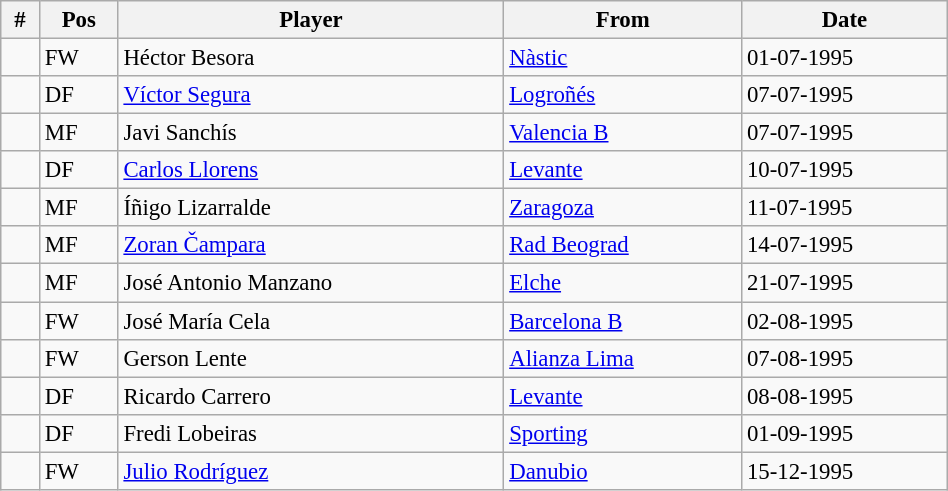<table width=50% class="wikitable" style="text-align:center; font-size:95%; text-align:left">
<tr>
<th><strong>#</strong></th>
<th><strong>Pos</strong></th>
<th><strong>Player</strong></th>
<th><strong>From</strong></th>
<th>Date</th>
</tr>
<tr --->
<td></td>
<td>FW</td>
<td> Héctor Besora</td>
<td> <a href='#'>Nàstic</a></td>
<td>01-07-1995</td>
</tr>
<tr --->
<td></td>
<td>DF</td>
<td> <a href='#'>Víctor Segura</a></td>
<td> <a href='#'>Logroñés</a></td>
<td>07-07-1995</td>
</tr>
<tr --->
<td></td>
<td>MF</td>
<td> Javi Sanchís</td>
<td> <a href='#'>Valencia B</a></td>
<td>07-07-1995</td>
</tr>
<tr --->
<td></td>
<td>DF</td>
<td> <a href='#'>Carlos Llorens</a></td>
<td> <a href='#'>Levante</a></td>
<td>10-07-1995</td>
</tr>
<tr --->
<td></td>
<td>MF</td>
<td> Íñigo Lizarralde</td>
<td> <a href='#'>Zaragoza</a></td>
<td>11-07-1995</td>
</tr>
<tr --->
<td></td>
<td>MF</td>
<td> <a href='#'>Zoran Čampara</a></td>
<td> <a href='#'>Rad Beograd</a></td>
<td>14-07-1995</td>
</tr>
<tr --->
<td></td>
<td>MF</td>
<td> José Antonio Manzano</td>
<td> <a href='#'>Elche</a></td>
<td>21-07-1995</td>
</tr>
<tr --->
<td></td>
<td>FW</td>
<td> José María Cela</td>
<td> <a href='#'>Barcelona B</a></td>
<td>02-08-1995</td>
</tr>
<tr --->
<td></td>
<td>FW</td>
<td> Gerson Lente</td>
<td> <a href='#'>Alianza Lima</a></td>
<td>07-08-1995</td>
</tr>
<tr --->
<td></td>
<td>DF</td>
<td> Ricardo Carrero</td>
<td> <a href='#'>Levante</a></td>
<td>08-08-1995</td>
</tr>
<tr --->
<td></td>
<td>DF</td>
<td> Fredi Lobeiras</td>
<td> <a href='#'>Sporting</a></td>
<td>01-09-1995</td>
</tr>
<tr --->
<td></td>
<td>FW</td>
<td> <a href='#'>Julio Rodríguez</a></td>
<td> <a href='#'>Danubio</a></td>
<td>15-12-1995</td>
</tr>
</table>
